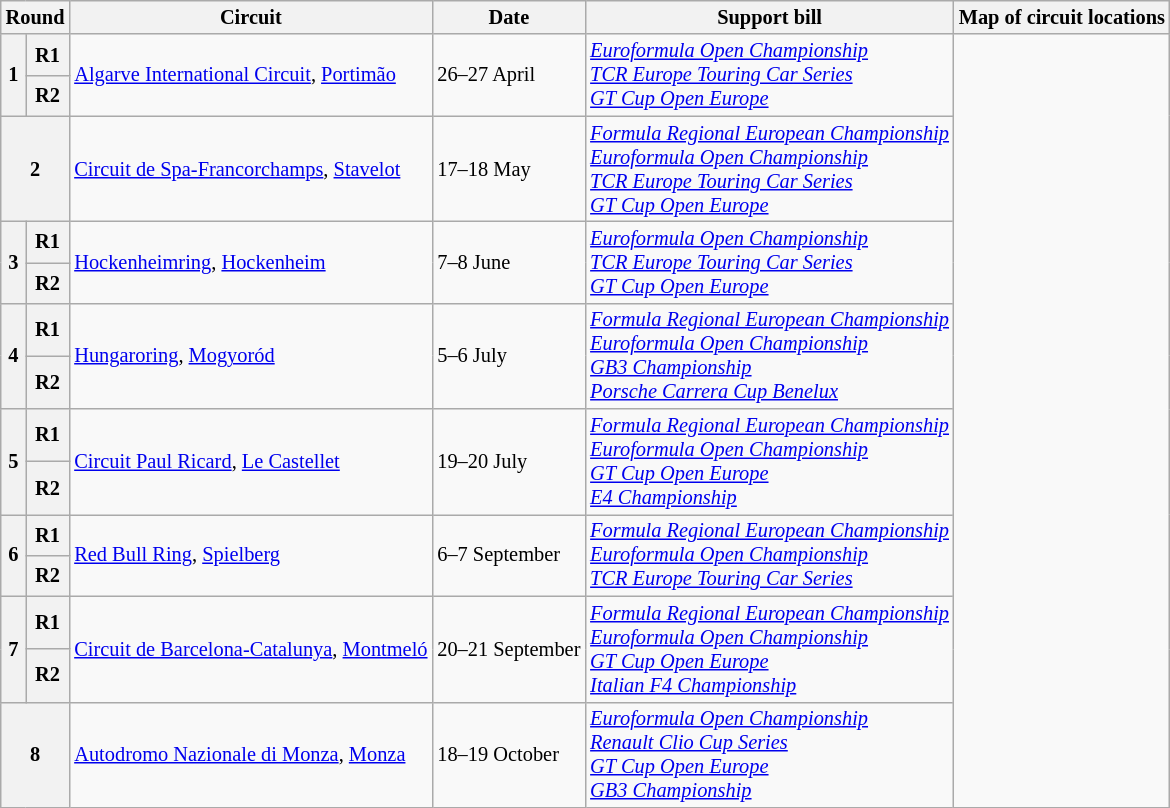<table class="wikitable" style="font-size: 85%;">
<tr>
<th colspan="2">Round</th>
<th>Circuit</th>
<th>Date</th>
<th>Support bill</th>
<th>Map of circuit locations</th>
</tr>
<tr>
<th rowspan="2">1</th>
<th>R1</th>
<td rowspan="2"> <a href='#'>Algarve International Circuit</a>, <a href='#'>Portimão</a></td>
<td rowspan="2">26–27 April</td>
<td rowspan="2"><em><a href='#'>Euroformula Open Championship</a><br><a href='#'>TCR Europe Touring Car Series</a><br><a href='#'>GT Cup Open Europe</a></em></td>
<td rowspan="14"></td>
</tr>
<tr>
<th>R2</th>
</tr>
<tr>
<th colspan="2">2</th>
<td> <a href='#'>Circuit de Spa-Francorchamps</a>, <a href='#'>Stavelot</a></td>
<td>17–18 May</td>
<td><em><a href='#'>Formula Regional European Championship</a><br><a href='#'>Euroformula Open Championship</a><br><a href='#'>TCR Europe Touring Car Series</a><br><a href='#'>GT Cup Open Europe</a></em></td>
</tr>
<tr>
<th rowspan="2">3</th>
<th>R1</th>
<td rowspan="2"> <a href='#'>Hockenheimring</a>, <a href='#'>Hockenheim</a></td>
<td rowspan="2">7–8 June</td>
<td rowspan="2"><em><a href='#'>Euroformula Open Championship</a><br><a href='#'>TCR Europe Touring Car Series</a><br><a href='#'>GT Cup Open Europe</a></em></td>
</tr>
<tr>
<th>R2</th>
</tr>
<tr>
<th rowspan="2">4</th>
<th>R1</th>
<td rowspan="2"> <a href='#'>Hungaroring</a>, <a href='#'>Mogyoród</a></td>
<td rowspan="2">5–6 July</td>
<td rowspan="2"><em><a href='#'>Formula Regional European Championship</a><br><a href='#'>Euroformula Open Championship</a><br><a href='#'>GB3 Championship</a><br><a href='#'>Porsche Carrera Cup Benelux</a></em></td>
</tr>
<tr>
<th>R2</th>
</tr>
<tr>
<th rowspan="2">5</th>
<th>R1</th>
<td rowspan="2"> <a href='#'>Circuit Paul Ricard</a>, <a href='#'>Le Castellet</a></td>
<td rowspan="2">19–20 July</td>
<td rowspan="2"><em><a href='#'>Formula Regional European Championship</a><br><a href='#'>Euroformula Open Championship</a><br><a href='#'>GT Cup Open Europe</a><br><a href='#'>E4 Championship</a></em></td>
</tr>
<tr>
<th>R2</th>
</tr>
<tr>
<th rowspan="2">6</th>
<th>R1</th>
<td rowspan="2"> <a href='#'>Red Bull Ring</a>, <a href='#'>Spielberg</a></td>
<td rowspan="2">6–7 September</td>
<td rowspan="2"><em><a href='#'>Formula Regional European Championship</a><br><a href='#'>Euroformula Open Championship</a><br><a href='#'>TCR Europe Touring Car Series</a></em></td>
</tr>
<tr>
<th>R2</th>
</tr>
<tr>
<th rowspan="2">7</th>
<th>R1</th>
<td rowspan="2"> <a href='#'>Circuit de Barcelona-Catalunya</a>, <a href='#'>Montmeló</a></td>
<td rowspan="2">20–21 September</td>
<td rowspan="2"><em><a href='#'>Formula Regional European Championship</a><br><a href='#'>Euroformula Open Championship</a><br><a href='#'>GT Cup Open Europe</a><br><a href='#'>Italian F4 Championship</a></em></td>
</tr>
<tr>
<th>R2</th>
</tr>
<tr>
<th colspan="2">8</th>
<td> <a href='#'>Autodromo Nazionale di Monza</a>, <a href='#'>Monza</a></td>
<td>18–19 October</td>
<td><em><a href='#'>Euroformula Open Championship</a><br><a href='#'>Renault Clio Cup Series</a><br><a href='#'>GT Cup Open Europe</a><br><a href='#'>GB3 Championship</a></em></td>
</tr>
</table>
